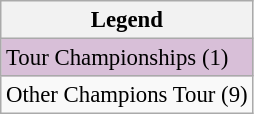<table class="wikitable" style="font-size:95%;">
<tr>
<th>Legend</th>
</tr>
<tr style="background:thistle;">
<td>Tour Championships (1)</td>
</tr>
<tr>
<td>Other Champions Tour (9)</td>
</tr>
</table>
